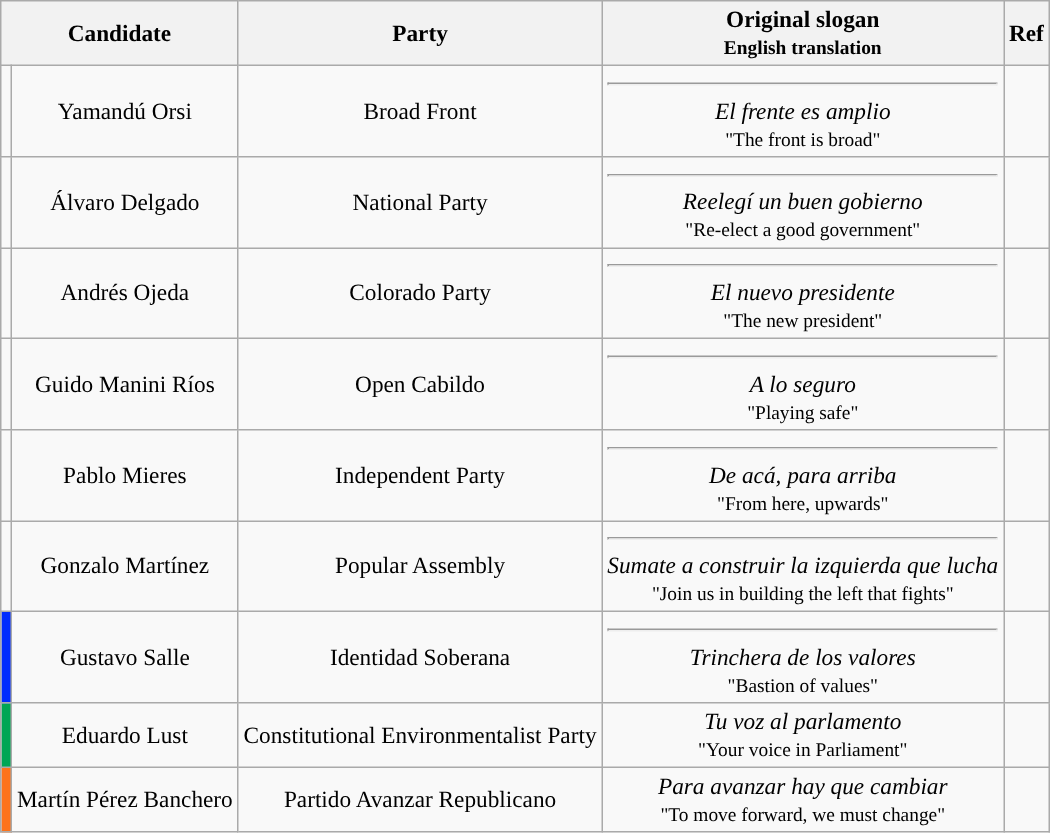<table class="wikitable" style="font-size:97%; text-align:center;">
<tr>
<th colspan="2">Candidate</th>
<th>Party</th>
<th>Original slogan<br><small>English translation</small></th>
<th>Ref</th>
</tr>
<tr>
<td style="background:"></td>
<td>Yamandú Orsi</td>
<td>Broad Front</td>
<td><hr><em>El frente es amplio</em><br><small>"The front is broad"</small></td>
<td></td>
</tr>
<tr>
<td style="background:"></td>
<td>Álvaro Delgado</td>
<td>National Party</td>
<td><hr><em>Reelegí un buen gobierno</em><br><small>"Re-elect a good government"</small></td>
<td></td>
</tr>
<tr>
<td style="background:"></td>
<td>Andrés Ojeda</td>
<td>Colorado Party</td>
<td><hr><em>El nuevo presidente</em><br><small>"The new president"</small></td>
<td></td>
</tr>
<tr>
<td style="background:"></td>
<td>Guido Manini Ríos</td>
<td>Open Cabildo</td>
<td><hr><em>A lo seguro</em><br><small>"Playing safe"</small></td>
<td></td>
</tr>
<tr>
<td style="background:"></td>
<td>Pablo Mieres</td>
<td>Independent Party</td>
<td><hr><em>De acá, para arriba</em><br><small>"From here, upwards"</small></td>
<td></td>
</tr>
<tr>
<td style="background:"></td>
<td>Gonzalo Martínez</td>
<td>Popular Assembly</td>
<td><hr><em>Sumate a construir la izquierda que lucha</em><br><small>"Join us in building the left that fights"</small></td>
<td></td>
</tr>
<tr>
<td style="background:#002cfe"></td>
<td>Gustavo Salle</td>
<td>Identidad Soberana</td>
<td><hr><em>Trinchera de los valores</em><br><small>"Bastion of values"</small></td>
<td></td>
</tr>
<tr>
<td style="background:#00a655"></td>
<td>Eduardo Lust</td>
<td>Constitutional Environmentalist Party</td>
<td><em>Tu voz al parlamento</em><br><small>"Your voice in Parliament"</small></td>
<td></td>
</tr>
<tr>
<td style="background:#fd731b"></td>
<td>Martín Pérez Banchero</td>
<td>Partido Avanzar Republicano</td>
<td><em>Para avanzar hay que cambiar</em><br><small>"To move forward, we must change"</small></td>
<td></td>
</tr>
</table>
